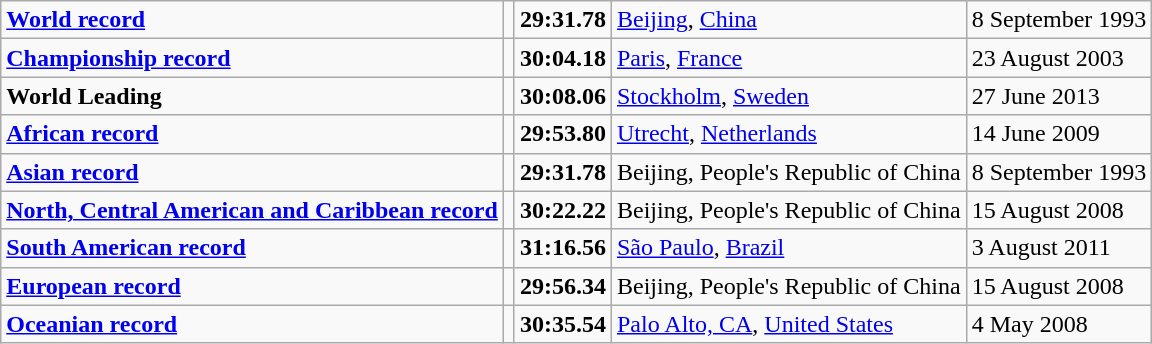<table class="wikitable">
<tr>
<td><strong><a href='#'>World record</a></strong></td>
<td></td>
<td><strong>29:31.78</strong></td>
<td> <a href='#'>Beijing</a>, <a href='#'>China</a></td>
<td>8 September 1993</td>
</tr>
<tr>
<td><strong><a href='#'>Championship record</a></strong></td>
<td></td>
<td><strong>30:04.18</strong></td>
<td> <a href='#'>Paris</a>, <a href='#'>France</a></td>
<td>23 August 2003</td>
</tr>
<tr>
<td><strong>World Leading</strong></td>
<td></td>
<td><strong>30:08.06</strong></td>
<td> <a href='#'>Stockholm</a>, <a href='#'>Sweden</a></td>
<td>27 June 2013</td>
</tr>
<tr>
<td><strong><a href='#'>African record</a></strong></td>
<td></td>
<td><strong>29:53.80</strong></td>
<td> <a href='#'>Utrecht</a>, <a href='#'>Netherlands</a></td>
<td>14 June 2009</td>
</tr>
<tr>
<td><strong><a href='#'>Asian record</a></strong></td>
<td></td>
<td><strong>29:31.78</strong></td>
<td> Beijing, People's Republic of China</td>
<td>8 September 1993</td>
</tr>
<tr>
<td><strong><a href='#'>North, Central American and Caribbean record</a></strong></td>
<td></td>
<td><strong>30:22.22</strong></td>
<td> Beijing, People's Republic of China</td>
<td>15 August 2008</td>
</tr>
<tr>
<td><strong><a href='#'>South American record</a></strong></td>
<td></td>
<td><strong>31:16.56</strong></td>
<td> <a href='#'>São Paulo</a>, <a href='#'>Brazil</a></td>
<td>3 August 2011</td>
</tr>
<tr>
<td><strong><a href='#'>European record</a></strong></td>
<td></td>
<td><strong>29:56.34</strong></td>
<td> Beijing, People's Republic of China</td>
<td>15 August 2008</td>
</tr>
<tr>
<td><strong><a href='#'>Oceanian record</a></strong></td>
<td></td>
<td><strong>30:35.54</strong></td>
<td> <a href='#'>Palo Alto, CA</a>, <a href='#'>United States</a></td>
<td>4 May 2008</td>
</tr>
</table>
